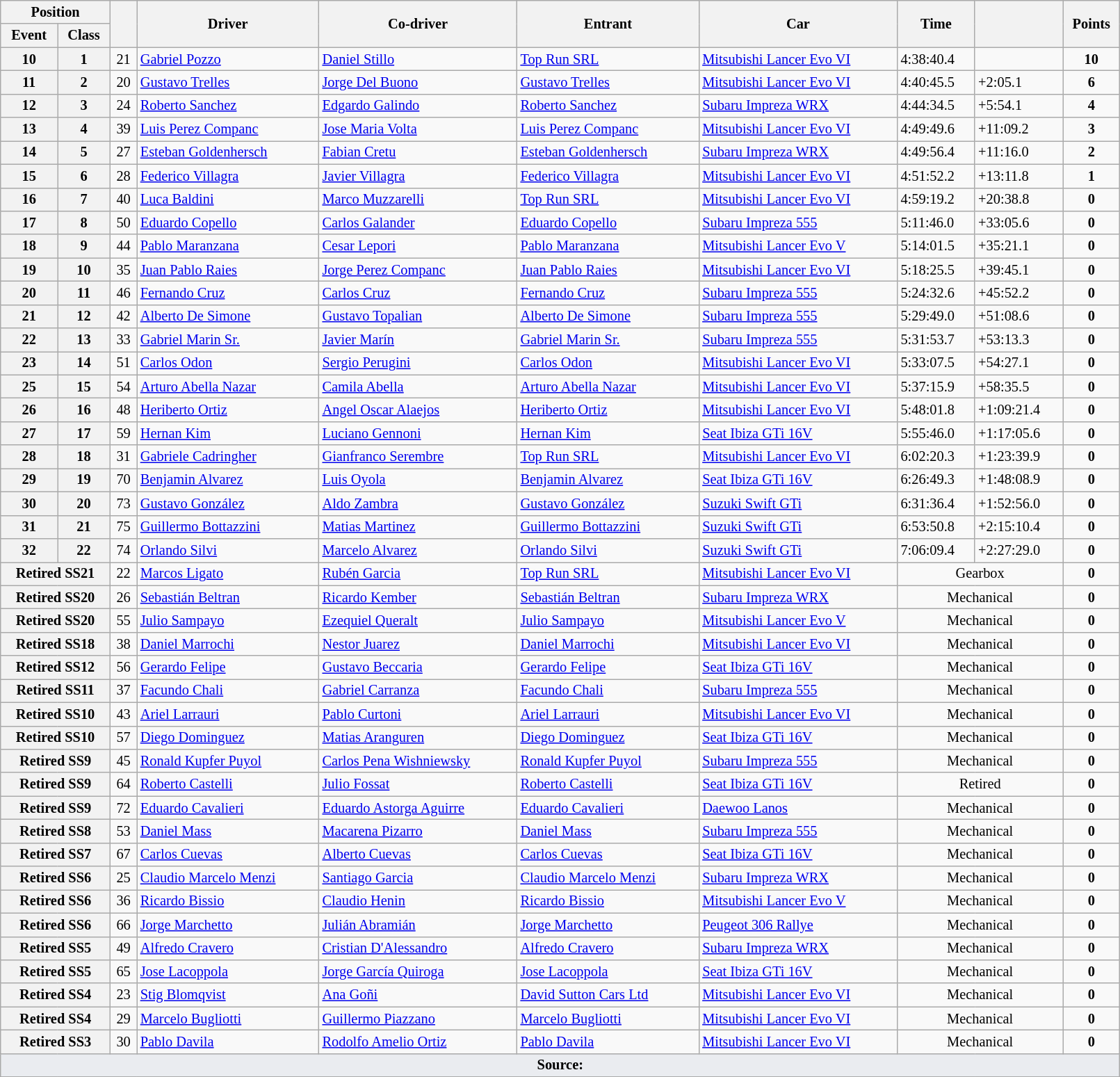<table class="wikitable" width=85% style="font-size: 85%;">
<tr>
<th colspan="2">Position</th>
<th rowspan="2"></th>
<th rowspan="2">Driver</th>
<th rowspan="2">Co-driver</th>
<th rowspan="2">Entrant</th>
<th rowspan="2">Car</th>
<th rowspan="2">Time</th>
<th rowspan="2"></th>
<th rowspan="2">Points</th>
</tr>
<tr>
<th>Event</th>
<th>Class</th>
</tr>
<tr>
<th>10</th>
<th>1</th>
<td align="center">21</td>
<td> <a href='#'>Gabriel Pozzo</a></td>
<td> <a href='#'>Daniel Stillo</a></td>
<td> <a href='#'>Top Run SRL</a></td>
<td><a href='#'>Mitsubishi Lancer Evo VI</a></td>
<td>4:38:40.4</td>
<td></td>
<td align="center"><strong>10</strong></td>
</tr>
<tr>
<th>11</th>
<th>2</th>
<td align="center">20</td>
<td> <a href='#'>Gustavo Trelles</a></td>
<td> <a href='#'>Jorge Del Buono</a></td>
<td> <a href='#'>Gustavo Trelles</a></td>
<td><a href='#'>Mitsubishi Lancer Evo VI</a></td>
<td>4:40:45.5</td>
<td>+2:05.1</td>
<td align="center"><strong>6</strong></td>
</tr>
<tr>
<th>12</th>
<th>3</th>
<td align="center">24</td>
<td> <a href='#'>Roberto Sanchez</a></td>
<td> <a href='#'>Edgardo Galindo</a></td>
<td> <a href='#'>Roberto Sanchez</a></td>
<td><a href='#'>Subaru Impreza WRX</a></td>
<td>4:44:34.5</td>
<td>+5:54.1</td>
<td align="center"><strong>4</strong></td>
</tr>
<tr>
<th>13</th>
<th>4</th>
<td align="center">39</td>
<td> <a href='#'>Luis Perez Companc</a></td>
<td> <a href='#'>Jose Maria Volta</a></td>
<td> <a href='#'>Luis Perez Companc</a></td>
<td><a href='#'>Mitsubishi Lancer Evo VI</a></td>
<td>4:49:49.6</td>
<td>+11:09.2</td>
<td align="center"><strong>3</strong></td>
</tr>
<tr>
<th>14</th>
<th>5</th>
<td align="center">27</td>
<td> <a href='#'>Esteban Goldenhersch</a></td>
<td> <a href='#'>Fabian Cretu</a></td>
<td> <a href='#'>Esteban Goldenhersch</a></td>
<td><a href='#'>Subaru Impreza WRX</a></td>
<td>4:49:56.4</td>
<td>+11:16.0</td>
<td align="center"><strong>2</strong></td>
</tr>
<tr>
<th>15</th>
<th>6</th>
<td align="center">28</td>
<td> <a href='#'>Federico Villagra</a></td>
<td> <a href='#'>Javier Villagra</a></td>
<td> <a href='#'>Federico Villagra</a></td>
<td><a href='#'>Mitsubishi Lancer Evo VI</a></td>
<td>4:51:52.2</td>
<td>+13:11.8</td>
<td align="center"><strong>1</strong></td>
</tr>
<tr>
<th>16</th>
<th>7</th>
<td align="center">40</td>
<td> <a href='#'>Luca Baldini</a></td>
<td> <a href='#'>Marco Muzzarelli</a></td>
<td> <a href='#'>Top Run SRL</a></td>
<td><a href='#'>Mitsubishi Lancer Evo VI</a></td>
<td>4:59:19.2</td>
<td>+20:38.8</td>
<td align="center"><strong>0</strong></td>
</tr>
<tr>
<th>17</th>
<th>8</th>
<td align="center">50</td>
<td> <a href='#'>Eduardo Copello</a></td>
<td> <a href='#'>Carlos Galander</a></td>
<td> <a href='#'>Eduardo Copello</a></td>
<td><a href='#'>Subaru Impreza 555</a></td>
<td>5:11:46.0</td>
<td>+33:05.6</td>
<td align="center"><strong>0</strong></td>
</tr>
<tr>
<th>18</th>
<th>9</th>
<td align="center">44</td>
<td> <a href='#'>Pablo Maranzana</a></td>
<td> <a href='#'>Cesar Lepori</a></td>
<td> <a href='#'>Pablo Maranzana</a></td>
<td><a href='#'>Mitsubishi Lancer Evo V</a></td>
<td>5:14:01.5</td>
<td>+35:21.1</td>
<td align="center"><strong>0</strong></td>
</tr>
<tr>
<th>19</th>
<th>10</th>
<td align="center">35</td>
<td> <a href='#'>Juan Pablo Raies</a></td>
<td> <a href='#'>Jorge Perez Companc</a></td>
<td> <a href='#'>Juan Pablo Raies</a></td>
<td><a href='#'>Mitsubishi Lancer Evo VI</a></td>
<td>5:18:25.5</td>
<td>+39:45.1</td>
<td align="center"><strong>0</strong></td>
</tr>
<tr>
<th>20</th>
<th>11</th>
<td align="center">46</td>
<td> <a href='#'>Fernando Cruz</a></td>
<td> <a href='#'>Carlos Cruz</a></td>
<td> <a href='#'>Fernando Cruz</a></td>
<td><a href='#'>Subaru Impreza 555</a></td>
<td>5:24:32.6</td>
<td>+45:52.2</td>
<td align="center"><strong>0</strong></td>
</tr>
<tr>
<th>21</th>
<th>12</th>
<td align="center">42</td>
<td> <a href='#'>Alberto De Simone</a></td>
<td> <a href='#'>Gustavo Topalian</a></td>
<td> <a href='#'>Alberto De Simone</a></td>
<td><a href='#'>Subaru Impreza 555</a></td>
<td>5:29:49.0</td>
<td>+51:08.6</td>
<td align="center"><strong>0</strong></td>
</tr>
<tr>
<th>22</th>
<th>13</th>
<td align="center">33</td>
<td> <a href='#'>Gabriel Marin Sr.</a></td>
<td> <a href='#'>Javier Marín</a></td>
<td> <a href='#'>Gabriel Marin Sr.</a></td>
<td><a href='#'>Subaru Impreza 555</a></td>
<td>5:31:53.7</td>
<td>+53:13.3</td>
<td align="center"><strong>0</strong></td>
</tr>
<tr>
<th>23</th>
<th>14</th>
<td align="center">51</td>
<td> <a href='#'>Carlos Odon</a></td>
<td> <a href='#'>Sergio Perugini</a></td>
<td> <a href='#'>Carlos Odon</a></td>
<td><a href='#'>Mitsubishi Lancer Evo VI</a></td>
<td>5:33:07.5</td>
<td>+54:27.1</td>
<td align="center"><strong>0</strong></td>
</tr>
<tr>
<th>25</th>
<th>15</th>
<td align="center">54</td>
<td> <a href='#'>Arturo Abella Nazar</a></td>
<td> <a href='#'>Camila Abella</a></td>
<td> <a href='#'>Arturo Abella Nazar</a></td>
<td><a href='#'>Mitsubishi Lancer Evo VI</a></td>
<td>5:37:15.9</td>
<td>+58:35.5</td>
<td align="center"><strong>0</strong></td>
</tr>
<tr>
<th>26</th>
<th>16</th>
<td align="center">48</td>
<td> <a href='#'>Heriberto Ortiz</a></td>
<td> <a href='#'>Angel Oscar Alaejos</a></td>
<td> <a href='#'>Heriberto Ortiz</a></td>
<td><a href='#'>Mitsubishi Lancer Evo VI</a></td>
<td>5:48:01.8</td>
<td>+1:09:21.4</td>
<td align="center"><strong>0</strong></td>
</tr>
<tr>
<th>27</th>
<th>17</th>
<td align="center">59</td>
<td> <a href='#'>Hernan Kim</a></td>
<td> <a href='#'>Luciano Gennoni</a></td>
<td> <a href='#'>Hernan Kim</a></td>
<td><a href='#'>Seat Ibiza GTi 16V</a></td>
<td>5:55:46.0</td>
<td>+1:17:05.6</td>
<td align="center"><strong>0</strong></td>
</tr>
<tr>
<th>28</th>
<th>18</th>
<td align="center">31</td>
<td> <a href='#'>Gabriele Cadringher</a></td>
<td> <a href='#'>Gianfranco Serembre</a></td>
<td> <a href='#'>Top Run SRL</a></td>
<td><a href='#'>Mitsubishi Lancer Evo VI</a></td>
<td>6:02:20.3</td>
<td>+1:23:39.9</td>
<td align="center"><strong>0</strong></td>
</tr>
<tr>
<th>29</th>
<th>19</th>
<td align="center">70</td>
<td> <a href='#'>Benjamin Alvarez</a></td>
<td> <a href='#'>Luis Oyola</a></td>
<td> <a href='#'>Benjamin Alvarez</a></td>
<td><a href='#'>Seat Ibiza GTi 16V</a></td>
<td>6:26:49.3</td>
<td>+1:48:08.9</td>
<td align="center"><strong>0</strong></td>
</tr>
<tr>
<th>30</th>
<th>20</th>
<td align="center">73</td>
<td> <a href='#'>Gustavo González</a></td>
<td> <a href='#'>Aldo Zambra</a></td>
<td> <a href='#'>Gustavo González</a></td>
<td><a href='#'>Suzuki Swift GTi</a></td>
<td>6:31:36.4</td>
<td>+1:52:56.0</td>
<td align="center"><strong>0</strong></td>
</tr>
<tr>
<th>31</th>
<th>21</th>
<td align="center">75</td>
<td> <a href='#'>Guillermo Bottazzini</a></td>
<td> <a href='#'>Matias Martinez</a></td>
<td> <a href='#'>Guillermo Bottazzini</a></td>
<td><a href='#'>Suzuki Swift GTi</a></td>
<td>6:53:50.8</td>
<td>+2:15:10.4</td>
<td align="center"><strong>0</strong></td>
</tr>
<tr>
<th>32</th>
<th>22</th>
<td align="center">74</td>
<td> <a href='#'>Orlando Silvi</a></td>
<td> <a href='#'>Marcelo Alvarez</a></td>
<td> <a href='#'>Orlando Silvi</a></td>
<td><a href='#'>Suzuki Swift GTi</a></td>
<td>7:06:09.4</td>
<td>+2:27:29.0</td>
<td align="center"><strong>0</strong></td>
</tr>
<tr>
<th colspan="2">Retired SS21</th>
<td align="center">22</td>
<td> <a href='#'>Marcos Ligato</a></td>
<td> <a href='#'>Rubén Garcia</a></td>
<td> <a href='#'>Top Run SRL</a></td>
<td><a href='#'>Mitsubishi Lancer Evo VI</a></td>
<td align="center" colspan="2">Gearbox</td>
<td align="center"><strong>0</strong></td>
</tr>
<tr>
<th colspan="2">Retired SS20</th>
<td align="center">26</td>
<td> <a href='#'>Sebastián Beltran</a></td>
<td> <a href='#'>Ricardo Kember</a></td>
<td> <a href='#'>Sebastián Beltran</a></td>
<td><a href='#'>Subaru Impreza WRX</a></td>
<td align="center" colspan="2">Mechanical</td>
<td align="center"><strong>0</strong></td>
</tr>
<tr>
<th colspan="2">Retired SS20</th>
<td align="center">55</td>
<td> <a href='#'>Julio Sampayo</a></td>
<td> <a href='#'>Ezequiel Queralt</a></td>
<td> <a href='#'>Julio Sampayo</a></td>
<td><a href='#'>Mitsubishi Lancer Evo V</a></td>
<td align="center" colspan="2">Mechanical</td>
<td align="center"><strong>0</strong></td>
</tr>
<tr>
<th colspan="2">Retired SS18</th>
<td align="center">38</td>
<td> <a href='#'>Daniel Marrochi</a></td>
<td> <a href='#'>Nestor Juarez</a></td>
<td> <a href='#'>Daniel Marrochi</a></td>
<td><a href='#'>Mitsubishi Lancer Evo VI</a></td>
<td align="center" colspan="2">Mechanical</td>
<td align="center"><strong>0</strong></td>
</tr>
<tr>
<th colspan="2">Retired SS12</th>
<td align="center">56</td>
<td> <a href='#'>Gerardo Felipe</a></td>
<td> <a href='#'>Gustavo Beccaria</a></td>
<td> <a href='#'>Gerardo Felipe</a></td>
<td><a href='#'>Seat Ibiza GTi 16V</a></td>
<td align="center" colspan="2">Mechanical</td>
<td align="center"><strong>0</strong></td>
</tr>
<tr>
<th colspan="2">Retired SS11</th>
<td align="center">37</td>
<td> <a href='#'>Facundo Chali</a></td>
<td> <a href='#'>Gabriel Carranza</a></td>
<td> <a href='#'>Facundo Chali</a></td>
<td><a href='#'>Subaru Impreza 555</a></td>
<td align="center" colspan="2">Mechanical</td>
<td align="center"><strong>0</strong></td>
</tr>
<tr>
<th colspan="2">Retired SS10</th>
<td align="center">43</td>
<td> <a href='#'>Ariel Larrauri</a></td>
<td> <a href='#'>Pablo Curtoni</a></td>
<td> <a href='#'>Ariel Larrauri</a></td>
<td><a href='#'>Mitsubishi Lancer Evo VI</a></td>
<td align="center" colspan="2">Mechanical</td>
<td align="center"><strong>0</strong></td>
</tr>
<tr>
<th colspan="2">Retired SS10</th>
<td align="center">57</td>
<td> <a href='#'>Diego Dominguez</a></td>
<td> <a href='#'>Matias Aranguren</a></td>
<td> <a href='#'>Diego Dominguez</a></td>
<td><a href='#'>Seat Ibiza GTi 16V</a></td>
<td align="center" colspan="2">Mechanical</td>
<td align="center"><strong>0</strong></td>
</tr>
<tr>
<th colspan="2">Retired SS9</th>
<td align="center">45</td>
<td> <a href='#'>Ronald Kupfer Puyol</a></td>
<td> <a href='#'>Carlos Pena Wishniewsky</a></td>
<td> <a href='#'>Ronald Kupfer Puyol</a></td>
<td><a href='#'>Subaru Impreza 555</a></td>
<td align="center" colspan="2">Mechanical</td>
<td align="center"><strong>0</strong></td>
</tr>
<tr>
<th colspan="2">Retired SS9</th>
<td align="center">64</td>
<td> <a href='#'>Roberto Castelli</a></td>
<td> <a href='#'>Julio Fossat</a></td>
<td> <a href='#'>Roberto Castelli</a></td>
<td><a href='#'>Seat Ibiza GTi 16V</a></td>
<td align="center" colspan="2">Retired</td>
<td align="center"><strong>0</strong></td>
</tr>
<tr>
<th colspan="2">Retired SS9</th>
<td align="center">72</td>
<td> <a href='#'>Eduardo Cavalieri</a></td>
<td> <a href='#'>Eduardo Astorga Aguirre</a></td>
<td> <a href='#'>Eduardo Cavalieri</a></td>
<td><a href='#'>Daewoo Lanos</a></td>
<td align="center" colspan="2">Mechanical</td>
<td align="center"><strong>0</strong></td>
</tr>
<tr>
<th colspan="2">Retired SS8</th>
<td align="center">53</td>
<td> <a href='#'>Daniel Mass</a></td>
<td> <a href='#'>Macarena Pizarro</a></td>
<td> <a href='#'>Daniel Mass</a></td>
<td><a href='#'>Subaru Impreza 555</a></td>
<td align="center" colspan="2">Mechanical</td>
<td align="center"><strong>0</strong></td>
</tr>
<tr>
<th colspan="2">Retired SS7</th>
<td align="center">67</td>
<td> <a href='#'>Carlos Cuevas</a></td>
<td> <a href='#'>Alberto Cuevas</a></td>
<td> <a href='#'>Carlos Cuevas</a></td>
<td><a href='#'>Seat Ibiza GTi 16V</a></td>
<td align="center" colspan="2">Mechanical</td>
<td align="center"><strong>0</strong></td>
</tr>
<tr>
<th colspan="2">Retired SS6</th>
<td align="center">25</td>
<td> <a href='#'>Claudio Marcelo Menzi</a></td>
<td> <a href='#'>Santiago Garcia</a></td>
<td> <a href='#'>Claudio Marcelo Menzi</a></td>
<td><a href='#'>Subaru Impreza WRX</a></td>
<td align="center" colspan="2">Mechanical</td>
<td align="center"><strong>0</strong></td>
</tr>
<tr>
<th colspan="2">Retired SS6</th>
<td align="center">36</td>
<td> <a href='#'>Ricardo Bissio</a></td>
<td> <a href='#'>Claudio Henin</a></td>
<td> <a href='#'>Ricardo Bissio</a></td>
<td><a href='#'>Mitsubishi Lancer Evo V</a></td>
<td align="center" colspan="2">Mechanical</td>
<td align="center"><strong>0</strong></td>
</tr>
<tr>
<th colspan="2">Retired SS6</th>
<td align="center">66</td>
<td> <a href='#'>Jorge Marchetto</a></td>
<td> <a href='#'>Julián Abramián</a></td>
<td> <a href='#'>Jorge Marchetto</a></td>
<td><a href='#'>Peugeot 306 Rallye</a></td>
<td align="center" colspan="2">Mechanical</td>
<td align="center"><strong>0</strong></td>
</tr>
<tr>
<th colspan="2">Retired SS5</th>
<td align="center">49</td>
<td> <a href='#'>Alfredo Cravero</a></td>
<td> <a href='#'>Cristian D'Alessandro</a></td>
<td> <a href='#'>Alfredo Cravero</a></td>
<td><a href='#'>Subaru Impreza WRX</a></td>
<td align="center" colspan="2">Mechanical</td>
<td align="center"><strong>0</strong></td>
</tr>
<tr>
<th colspan="2">Retired SS5</th>
<td align="center">65</td>
<td> <a href='#'>Jose Lacoppola</a></td>
<td> <a href='#'>Jorge García Quiroga</a></td>
<td> <a href='#'>Jose Lacoppola</a></td>
<td><a href='#'>Seat Ibiza GTi 16V</a></td>
<td align="center" colspan="2">Mechanical</td>
<td align="center"><strong>0</strong></td>
</tr>
<tr>
<th colspan="2">Retired SS4</th>
<td align="center">23</td>
<td> <a href='#'>Stig Blomqvist</a></td>
<td> <a href='#'>Ana Goñi</a></td>
<td> <a href='#'>David Sutton Cars Ltd</a></td>
<td><a href='#'>Mitsubishi Lancer Evo VI</a></td>
<td align="center" colspan="2">Mechanical</td>
<td align="center"><strong>0</strong></td>
</tr>
<tr>
<th colspan="2">Retired SS4</th>
<td align="center">29</td>
<td> <a href='#'>Marcelo Bugliotti</a></td>
<td> <a href='#'>Guillermo Piazzano</a></td>
<td> <a href='#'>Marcelo Bugliotti</a></td>
<td><a href='#'>Mitsubishi Lancer Evo VI</a></td>
<td align="center" colspan="2">Mechanical</td>
<td align="center"><strong>0</strong></td>
</tr>
<tr>
<th colspan="2">Retired SS3</th>
<td align="center">30</td>
<td> <a href='#'>Pablo Davila</a></td>
<td> <a href='#'>Rodolfo Amelio Ortiz</a></td>
<td> <a href='#'>Pablo Davila</a></td>
<td><a href='#'>Mitsubishi Lancer Evo VI</a></td>
<td align="center" colspan="2">Mechanical</td>
<td align="center"><strong>0</strong></td>
</tr>
<tr>
<td style="background-color:#EAECF0; text-align:center" colspan="10"><strong>Source:</strong></td>
</tr>
<tr>
</tr>
</table>
